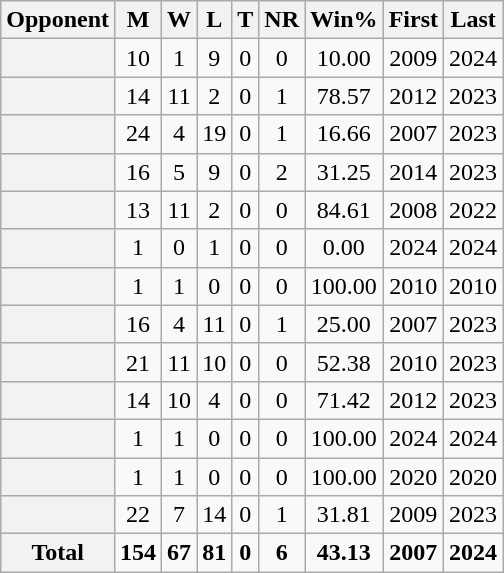<table class="wikitable plainrowheaders sortable" style="text-align:center">
<tr>
<th scope="col">Opponent</th>
<th scope="col">M</th>
<th scope="col">W</th>
<th scope="col">L</th>
<th scope="col">T</th>
<th scope="col">NR</th>
<th scope="col">Win%</th>
<th scope="col">First</th>
<th scope="col">Last</th>
</tr>
<tr>
<th scope="row"></th>
<td>10</td>
<td>1</td>
<td>9</td>
<td>0</td>
<td>0</td>
<td>10.00</td>
<td>2009</td>
<td>2024</td>
</tr>
<tr>
<th scope="row"></th>
<td>14</td>
<td>11</td>
<td>2</td>
<td>0</td>
<td>1</td>
<td>78.57</td>
<td>2012</td>
<td>2023</td>
</tr>
<tr>
<th scope="row"></th>
<td>24</td>
<td>4</td>
<td>19</td>
<td>0</td>
<td>1</td>
<td>16.66</td>
<td>2007</td>
<td>2023</td>
</tr>
<tr>
<th scope="row"></th>
<td>16</td>
<td>5</td>
<td>9</td>
<td>0</td>
<td>2</td>
<td>31.25</td>
<td>2014</td>
<td>2023</td>
</tr>
<tr>
<th scope="row"></th>
<td>13</td>
<td>11</td>
<td>2</td>
<td>0</td>
<td>0</td>
<td>84.61</td>
<td>2008</td>
<td>2022</td>
</tr>
<tr>
<th scope="row"></th>
<td>1</td>
<td>0</td>
<td>1</td>
<td>0</td>
<td>0</td>
<td>0.00</td>
<td>2024</td>
<td>2024</td>
</tr>
<tr>
<th scope="row"></th>
<td>1</td>
<td>1</td>
<td>0</td>
<td>0</td>
<td>0</td>
<td>100.00</td>
<td>2010</td>
<td>2010</td>
</tr>
<tr>
<th scope="row"></th>
<td>16</td>
<td>4</td>
<td>11</td>
<td>0</td>
<td>1</td>
<td>25.00</td>
<td>2007</td>
<td>2023</td>
</tr>
<tr>
<th scope="row"></th>
<td>21</td>
<td>11</td>
<td>10</td>
<td>0</td>
<td>0</td>
<td>52.38</td>
<td>2010</td>
<td>2023</td>
</tr>
<tr>
<th scope="row"></th>
<td>14</td>
<td>10</td>
<td>4</td>
<td>0</td>
<td>0</td>
<td>71.42</td>
<td>2012</td>
<td>2023</td>
</tr>
<tr>
<th scope="row"></th>
<td>1</td>
<td>1</td>
<td>0</td>
<td>0</td>
<td>0</td>
<td>100.00</td>
<td>2024</td>
<td>2024</td>
</tr>
<tr>
<th scope="row"></th>
<td>1</td>
<td>1</td>
<td>0</td>
<td>0</td>
<td>0</td>
<td>100.00</td>
<td>2020</td>
<td>2020</td>
</tr>
<tr>
<th scope="row"></th>
<td>22</td>
<td>7</td>
<td>14</td>
<td>0</td>
<td>1</td>
<td>31.81</td>
<td>2009</td>
<td>2023</td>
</tr>
<tr class="sortbottom">
<th scope="row"><strong>Total</strong></th>
<td><strong>154</strong></td>
<td><strong>67</strong></td>
<td><strong>81</strong></td>
<td><strong>0</strong></td>
<td><strong>6</strong></td>
<td><strong>43.13</strong></td>
<td><strong>2007</strong></td>
<td><strong>2024</strong></td>
</tr>
</table>
